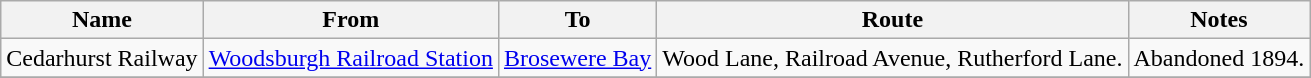<table class=wikitable>
<tr>
<th>Name</th>
<th>From</th>
<th>To</th>
<th>Route</th>
<th>Notes</th>
</tr>
<tr>
<td>Cedarhurst Railway</td>
<td><a href='#'>Woodsburgh Railroad Station</a></td>
<td><a href='#'>Brosewere Bay</a></td>
<td>Wood Lane, Railroad Avenue, Rutherford Lane.</td>
<td>Abandoned 1894.</td>
</tr>
<tr>
</tr>
</table>
